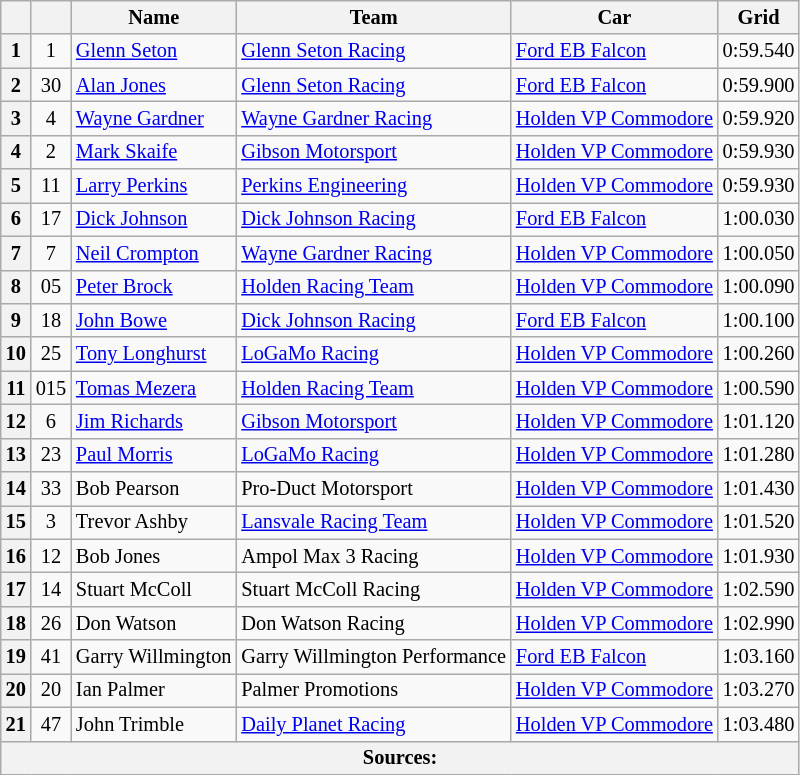<table class="wikitable" style="font-size: 85%">
<tr>
<th></th>
<th></th>
<th>Name</th>
<th>Team</th>
<th>Car</th>
<th>Grid</th>
</tr>
<tr>
<th>1</th>
<td style="text-align:center;">1</td>
<td> <a href='#'>Glenn Seton</a></td>
<td><a href='#'>Glenn Seton Racing</a></td>
<td><a href='#'>Ford EB Falcon</a></td>
<td>0:59.540</td>
</tr>
<tr>
<th>2</th>
<td style="text-align:center;">30</td>
<td> <a href='#'>Alan Jones</a></td>
<td><a href='#'>Glenn Seton Racing</a></td>
<td><a href='#'>Ford EB Falcon</a></td>
<td>0:59.900</td>
</tr>
<tr>
<th>3</th>
<td style="text-align:center;">4</td>
<td> <a href='#'>Wayne Gardner</a></td>
<td><a href='#'>Wayne Gardner Racing</a></td>
<td><a href='#'>Holden VP Commodore</a></td>
<td>0:59.920</td>
</tr>
<tr>
<th>4</th>
<td style="text-align:center;">2</td>
<td> <a href='#'>Mark Skaife</a></td>
<td><a href='#'>Gibson Motorsport</a></td>
<td><a href='#'>Holden VP Commodore</a></td>
<td>0:59.930</td>
</tr>
<tr>
<th>5</th>
<td style="text-align:center;">11</td>
<td> <a href='#'>Larry Perkins</a></td>
<td><a href='#'>Perkins Engineering</a></td>
<td><a href='#'>Holden VP Commodore</a></td>
<td>0:59.930</td>
</tr>
<tr>
<th>6</th>
<td style="text-align:center;">17</td>
<td> <a href='#'>Dick Johnson</a></td>
<td><a href='#'>Dick Johnson Racing</a></td>
<td><a href='#'>Ford EB Falcon</a></td>
<td>1:00.030</td>
</tr>
<tr>
<th>7</th>
<td style="text-align:center;">7</td>
<td> <a href='#'>Neil Crompton</a></td>
<td><a href='#'>Wayne Gardner Racing</a></td>
<td><a href='#'>Holden VP Commodore</a></td>
<td>1:00.050</td>
</tr>
<tr>
<th>8</th>
<td style="text-align:center;">05</td>
<td> <a href='#'>Peter Brock</a></td>
<td><a href='#'>Holden Racing Team</a></td>
<td><a href='#'>Holden VP Commodore</a></td>
<td>1:00.090</td>
</tr>
<tr>
<th>9</th>
<td style="text-align:center;">18</td>
<td> <a href='#'>John Bowe</a></td>
<td><a href='#'>Dick Johnson Racing</a></td>
<td><a href='#'>Ford EB Falcon</a></td>
<td>1:00.100</td>
</tr>
<tr>
<th>10</th>
<td style="text-align:center;">25</td>
<td> <a href='#'>Tony Longhurst</a></td>
<td><a href='#'>LoGaMo Racing</a></td>
<td><a href='#'>Holden VP Commodore</a></td>
<td>1:00.260</td>
</tr>
<tr>
<th>11</th>
<td style="text-align:center;">015</td>
<td> <a href='#'>Tomas Mezera</a></td>
<td><a href='#'>Holden Racing Team</a></td>
<td><a href='#'>Holden VP Commodore</a></td>
<td>1:00.590</td>
</tr>
<tr>
<th>12</th>
<td style="text-align:center;">6</td>
<td> <a href='#'>Jim Richards</a></td>
<td><a href='#'>Gibson Motorsport</a></td>
<td><a href='#'>Holden VP Commodore</a></td>
<td>1:01.120</td>
</tr>
<tr>
<th>13</th>
<td style="text-align:center;">23</td>
<td> <a href='#'>Paul Morris</a></td>
<td><a href='#'>LoGaMo Racing</a></td>
<td><a href='#'>Holden VP Commodore</a></td>
<td>1:01.280</td>
</tr>
<tr>
<th>14</th>
<td style="text-align:center;">33</td>
<td> Bob Pearson</td>
<td>Pro-Duct Motorsport</td>
<td><a href='#'>Holden VP Commodore</a></td>
<td>1:01.430</td>
</tr>
<tr>
<th>15</th>
<td style="text-align:center;">3</td>
<td> Trevor Ashby</td>
<td><a href='#'>Lansvale Racing Team</a></td>
<td><a href='#'>Holden VP Commodore</a></td>
<td>1:01.520</td>
</tr>
<tr>
<th>16</th>
<td style="text-align:center;">12</td>
<td> Bob Jones</td>
<td>Ampol Max 3 Racing</td>
<td><a href='#'>Holden VP Commodore</a></td>
<td>1:01.930</td>
</tr>
<tr>
<th>17</th>
<td style="text-align:center;">14</td>
<td> Stuart McColl</td>
<td>Stuart McColl Racing</td>
<td><a href='#'>Holden VP Commodore</a></td>
<td>1:02.590</td>
</tr>
<tr>
<th>18</th>
<td style="text-align:center;">26</td>
<td> Don Watson</td>
<td>Don Watson Racing</td>
<td><a href='#'>Holden VP Commodore</a></td>
<td>1:02.990</td>
</tr>
<tr>
<th>19</th>
<td style="text-align:center;">41</td>
<td> Garry Willmington</td>
<td>Garry Willmington Performance</td>
<td><a href='#'>Ford EB Falcon</a></td>
<td>1:03.160</td>
</tr>
<tr>
<th>20</th>
<td style="text-align:center;">20</td>
<td> Ian Palmer</td>
<td>Palmer Promotions</td>
<td><a href='#'>Holden VP Commodore</a></td>
<td>1:03.270</td>
</tr>
<tr>
<th>21</th>
<td style="text-align:center;">47</td>
<td> John Trimble</td>
<td><a href='#'>Daily Planet Racing</a></td>
<td><a href='#'>Holden VP Commodore</a></td>
<td>1:03.480</td>
</tr>
<tr>
<th colspan="6">Sources:</th>
</tr>
</table>
